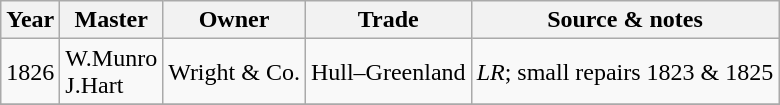<table class=" wikitable">
<tr>
<th>Year</th>
<th>Master</th>
<th>Owner</th>
<th>Trade</th>
<th>Source & notes</th>
</tr>
<tr>
<td>1826</td>
<td>W.Munro<br>J.Hart</td>
<td>Wright & Co.</td>
<td>Hull–Greenland</td>
<td><em>LR</em>; small repairs 1823 & 1825</td>
</tr>
<tr>
</tr>
</table>
